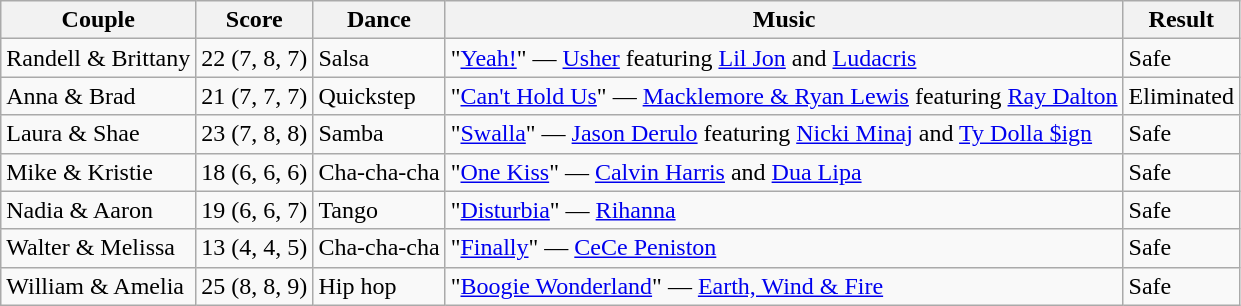<table class="wikitable sortable">
<tr>
<th rowspan="1">Couple</th>
<th colspan="1">Score</th>
<th rowspan="1">Dance</th>
<th rowspan="1">Music</th>
<th>Result</th>
</tr>
<tr>
<td>Randell & Brittany</td>
<td>22 (7, 8, 7)</td>
<td>Salsa</td>
<td>"<a href='#'>Yeah!</a>" — <a href='#'>Usher</a> featuring <a href='#'>Lil Jon</a> and <a href='#'>Ludacris</a></td>
<td>Safe</td>
</tr>
<tr>
<td>Anna & Brad</td>
<td>21 (7, 7, 7)</td>
<td>Quickstep</td>
<td>"<a href='#'>Can't Hold Us</a>" — <a href='#'>Macklemore & Ryan Lewis</a> featuring <a href='#'>Ray Dalton</a></td>
<td>Eliminated</td>
</tr>
<tr>
<td>Laura & Shae</td>
<td>23 (7, 8, 8)</td>
<td>Samba</td>
<td>"<a href='#'>Swalla</a>" — <a href='#'>Jason Derulo</a> featuring <a href='#'>Nicki Minaj</a> and <a href='#'>Ty Dolla $ign</a></td>
<td>Safe</td>
</tr>
<tr>
<td>Mike & Kristie</td>
<td>18 (6, 6, 6)</td>
<td>Cha-cha-cha</td>
<td>"<a href='#'>One Kiss</a>" — <a href='#'>Calvin Harris</a> and <a href='#'>Dua Lipa</a></td>
<td>Safe</td>
</tr>
<tr>
<td>Nadia & Aaron</td>
<td>19 (6, 6, 7)</td>
<td>Tango</td>
<td>"<a href='#'>Disturbia</a>" — <a href='#'>Rihanna</a></td>
<td>Safe</td>
</tr>
<tr>
<td>Walter & Melissa</td>
<td>13 (4, 4, 5)</td>
<td>Cha-cha-cha</td>
<td>"<a href='#'>Finally</a>" — <a href='#'>CeCe Peniston</a></td>
<td>Safe</td>
</tr>
<tr>
<td>William & Amelia</td>
<td>25 (8, 8, 9)</td>
<td>Hip hop</td>
<td>"<a href='#'>Boogie Wonderland</a>" — <a href='#'>Earth, Wind & Fire</a></td>
<td>Safe</td>
</tr>
</table>
